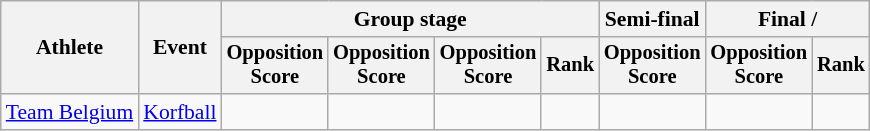<table class="wikitable" style="font-size:90%">
<tr>
<th rowspan=2>Athlete</th>
<th rowspan=2>Event</th>
<th colspan=4>Group stage</th>
<th>Semi-final</th>
<th colspan=2>Final / </th>
</tr>
<tr style="font-size:95%">
<th>Opposition<br>Score</th>
<th>Opposition<br>Score</th>
<th>Opposition<br>Score</th>
<th>Rank</th>
<th>Opposition<br>Score</th>
<th>Opposition<br>Score</th>
<th>Rank</th>
</tr>
<tr align=center>
<td align=left><a href='#'>Team Belgium</a></td>
<td align=left><a href='#'>Korfball</a></td>
<td></td>
<td></td>
<td></td>
<td></td>
<td></td>
<td></td>
<td></td>
</tr>
</table>
